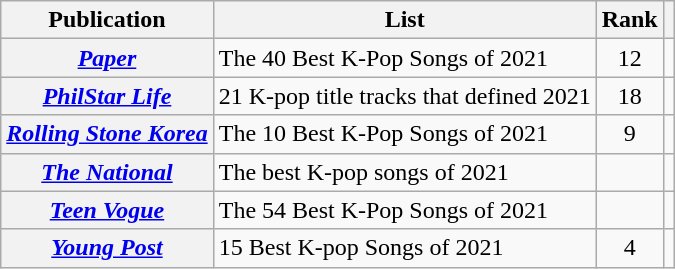<table class="wikitable sortable plainrowheaders">
<tr>
<th scope="col">Publication</th>
<th scope="col" class="unsortable">List</th>
<th scope="col">Rank</th>
<th scope="col" class="unsortable"></th>
</tr>
<tr>
<th scope="row"><em><a href='#'>Paper</a></em></th>
<td>The 40 Best K-Pop Songs of 2021</td>
<td style="text-align:center;">12</td>
<td style="text-align:center;"></td>
</tr>
<tr>
<th scope="row"><em><a href='#'>PhilStar Life</a></em></th>
<td>21 K-pop title tracks that defined 2021</td>
<td style="text-align:center">18</td>
<td></td>
</tr>
<tr>
<th scope="row"><em><a href='#'>Rolling Stone Korea</a></em></th>
<td>The 10 Best K-Pop Songs of 2021</td>
<td style="text-align:center">9</td>
<td style="text-align:center"></td>
</tr>
<tr>
<th scope="row"><em><a href='#'>The National</a></em></th>
<td>The best K-pop songs of 2021</td>
<td></td>
<td style="text-align:center"></td>
</tr>
<tr>
<th scope="row"><em><a href='#'>Teen Vogue</a></em></th>
<td>The 54 Best K-Pop Songs of 2021</td>
<td></td>
<td style="text-align:center"></td>
</tr>
<tr>
<th scope="row"><em><a href='#'>Young Post</a></em></th>
<td>15 Best K-pop Songs of 2021</td>
<td style="text-align:center;">4</td>
<td style="text-align:center;"></td>
</tr>
</table>
